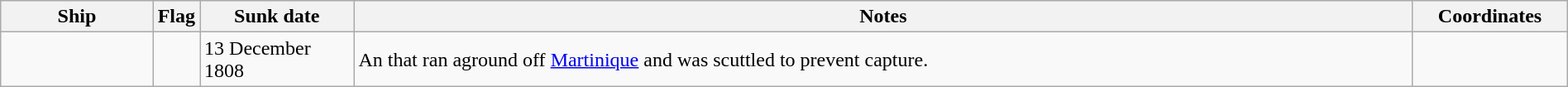<table class="wikitable" style="width:100%" |>
<tr>
<th style="width:10%">Ship</th>
<th>Flag</th>
<th style="width:10%">Sunk date</th>
<th style="width:70%">Notes</th>
<th style="width:10%">Coordinates</th>
</tr>
<tr>
<td></td>
<td></td>
<td>13 December 1808</td>
<td>An  that ran aground off <a href='#'>Martinique</a> and was scuttled to prevent capture.</td>
<td></td>
</tr>
</table>
